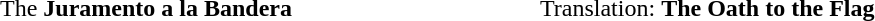<table>
<tr>
<td><br><table>
<tr>
<td style="vertical-align:top; width:350px;">The <strong>Juramento a la Bandera</strong></td>
</tr>
<tr>
<td style="vertical-align:top; width:350px;"><br></td>
</tr>
</table>
</td>
<td><br><table>
<tr>
<td style="vertical-align:top; width:350px;">Translation: <strong>The Oath to the Flag</strong></td>
</tr>
<tr>
<td style="vertical-align:top; width:350px;"><br></td>
</tr>
</table>
</td>
</tr>
</table>
